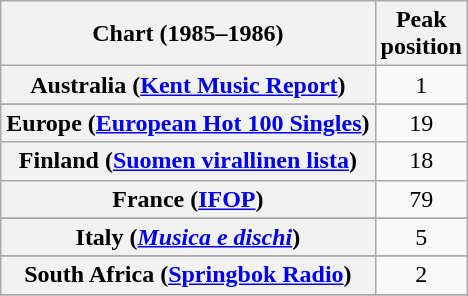<table class="wikitable sortable plainrowheaders" style="text-align:center">
<tr>
<th>Chart (1985–1986)</th>
<th>Peak<br>position</th>
</tr>
<tr>
<th scope="row">Australia (<a href='#'>Kent Music Report</a>)</th>
<td>1</td>
</tr>
<tr>
</tr>
<tr>
</tr>
<tr>
</tr>
<tr>
<th scope="row">Europe (<a href='#'>European Hot 100 Singles</a>)</th>
<td>19</td>
</tr>
<tr>
<th scope="row">Finland (<a href='#'>Suomen virallinen lista</a>)</th>
<td>18</td>
</tr>
<tr>
<th scope="row">France (<a href='#'>IFOP</a>)</th>
<td>79</td>
</tr>
<tr>
</tr>
<tr>
<th scope="row">Italy (<em><a href='#'>Musica e dischi</a></em>)</th>
<td>5</td>
</tr>
<tr>
</tr>
<tr>
</tr>
<tr>
</tr>
<tr>
</tr>
<tr>
<th scope="row">South Africa (<a href='#'>Springbok Radio</a>)</th>
<td>2</td>
</tr>
<tr>
</tr>
<tr>
</tr>
<tr>
</tr>
<tr>
</tr>
<tr>
</tr>
<tr>
</tr>
<tr>
</tr>
</table>
